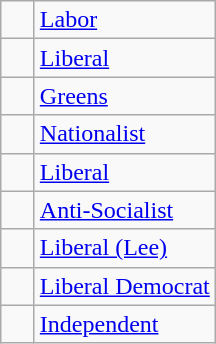<table class="wikitable">
<tr>
<td width=15 > </td>
<td><a href='#'>Labor</a></td>
</tr>
<tr>
<td width=15 > </td>
<td><a href='#'>Liberal</a></td>
</tr>
<tr>
<td width=15 > </td>
<td><a href='#'>Greens</a></td>
</tr>
<tr>
<td width=15 > </td>
<td><a href='#'>Nationalist</a></td>
</tr>
<tr>
<td width=15 > </td>
<td><a href='#'>Liberal</a></td>
</tr>
<tr>
<td width=15 > </td>
<td><a href='#'>Anti-Socialist</a></td>
</tr>
<tr>
<td width=15 > </td>
<td><a href='#'>Liberal (Lee)</a></td>
</tr>
<tr>
<td width=15 > </td>
<td><a href='#'>Liberal Democrat</a></td>
</tr>
<tr>
<td width=15 > </td>
<td><a href='#'>Independent</a></td>
</tr>
</table>
